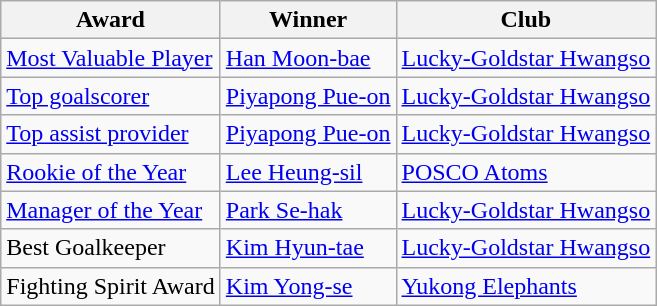<table class="wikitable">
<tr>
<th>Award</th>
<th>Winner</th>
<th>Club</th>
</tr>
<tr>
<td><a href='#'>Most Valuable Player</a></td>
<td> <a href='#'>Han Moon-bae</a></td>
<td><a href='#'>Lucky-Goldstar Hwangso</a></td>
</tr>
<tr>
<td><a href='#'>Top goalscorer</a></td>
<td> <a href='#'>Piyapong Pue-on</a></td>
<td><a href='#'>Lucky-Goldstar Hwangso</a></td>
</tr>
<tr>
<td><a href='#'>Top assist provider</a></td>
<td> <a href='#'>Piyapong Pue-on</a></td>
<td><a href='#'>Lucky-Goldstar Hwangso</a></td>
</tr>
<tr>
<td><a href='#'>Rookie of the Year</a></td>
<td> <a href='#'>Lee Heung-sil</a></td>
<td><a href='#'>POSCO Atoms</a></td>
</tr>
<tr>
<td><a href='#'>Manager of the Year</a></td>
<td> <a href='#'>Park Se-hak</a></td>
<td><a href='#'>Lucky-Goldstar Hwangso</a></td>
</tr>
<tr>
<td>Best Goalkeeper</td>
<td> <a href='#'>Kim Hyun-tae</a></td>
<td><a href='#'>Lucky-Goldstar Hwangso</a></td>
</tr>
<tr>
<td>Fighting Spirit Award</td>
<td> <a href='#'>Kim Yong-se</a></td>
<td><a href='#'>Yukong Elephants</a></td>
</tr>
</table>
